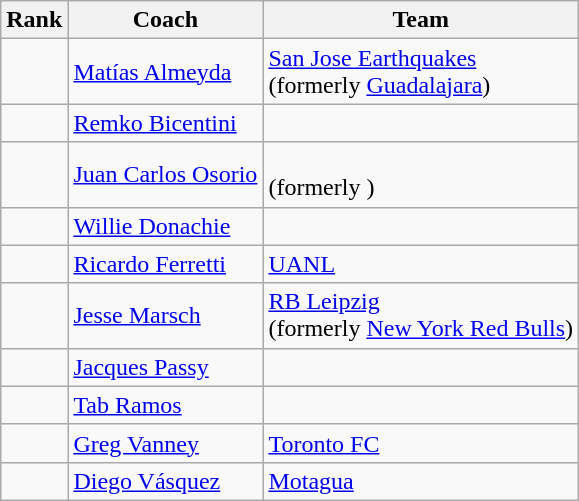<table class="wikitable">
<tr>
<th>Rank</th>
<th>Coach</th>
<th>Team</th>
</tr>
<tr>
<td></td>
<td> <a href='#'>Matías Almeyda</a></td>
<td> <a href='#'>San Jose Earthquakes</a><br>(formerly  <a href='#'>Guadalajara</a>)</td>
</tr>
<tr>
<td></td>
<td> <a href='#'>Remko Bicentini</a></td>
<td></td>
</tr>
<tr>
<td></td>
<td> <a href='#'>Juan Carlos Osorio</a></td>
<td><br>(formerly )</td>
</tr>
<tr>
<td></td>
<td> <a href='#'>Willie Donachie</a></td>
<td></td>
</tr>
<tr>
<td></td>
<td> <a href='#'>Ricardo Ferretti</a></td>
<td> <a href='#'>UANL</a></td>
</tr>
<tr>
<td></td>
<td> <a href='#'>Jesse Marsch</a></td>
<td> <a href='#'>RB Leipzig</a><br>(formerly  <a href='#'>New York Red Bulls</a>)</td>
</tr>
<tr>
<td></td>
<td> <a href='#'>Jacques Passy</a></td>
<td></td>
</tr>
<tr>
<td></td>
<td> <a href='#'>Tab Ramos</a></td>
<td></td>
</tr>
<tr>
<td></td>
<td> <a href='#'>Greg Vanney</a></td>
<td> <a href='#'>Toronto FC</a></td>
</tr>
<tr>
<td></td>
<td> <a href='#'>Diego Vásquez</a></td>
<td> <a href='#'>Motagua</a></td>
</tr>
</table>
